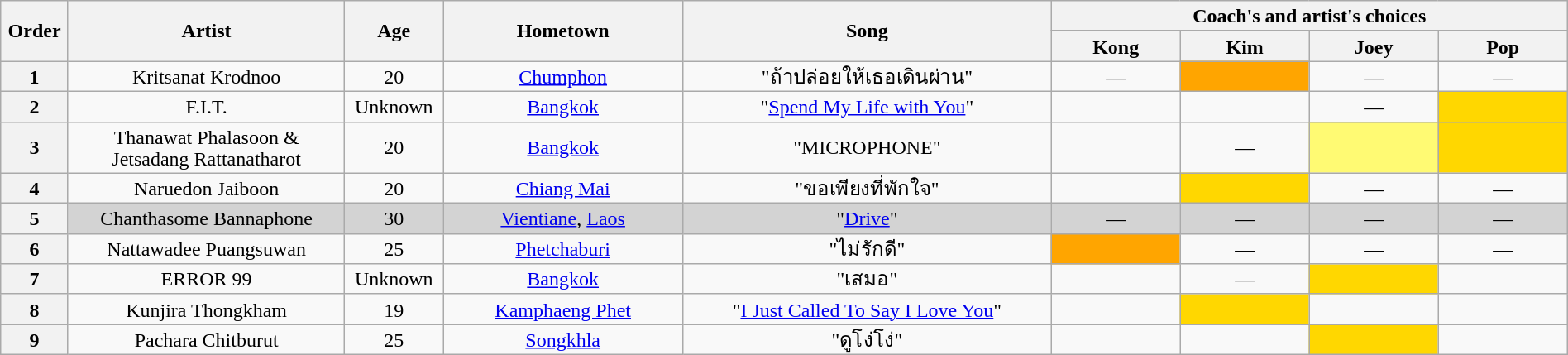<table class="wikitable" style="text-align:center; line-height:17px; width:100%;">
<tr>
<th scope="col" rowspan="2" style="width:02%;">Order</th>
<th scope="col" rowspan="2" style="width:15%;">Artist</th>
<th scope="col" rowspan="2" style="width:04%;">Age</th>
<th scope="col" rowspan="2" style="width:13%;">Hometown</th>
<th scope="col" rowspan="2" style="width:20%;">Song</th>
<th scope="col" colspan="4" style="width:30%;">Coach's and artist's choices</th>
</tr>
<tr>
<th style="width:07%;">Kong</th>
<th style="width:07%;">Kim</th>
<th style="width:07%;">Joey</th>
<th style="width:07%;">Pop</th>
</tr>
<tr>
<th>1</th>
<td>Kritsanat Krodnoo</td>
<td>20</td>
<td><a href='#'>Chumphon</a></td>
<td>"ถ้าปล่อยให้เธอเดินผ่าน"</td>
<td>—</td>
<td style="background:orange;"></td>
<td>—</td>
<td>—</td>
</tr>
<tr>
<th>2</th>
<td>F.I.T.</td>
<td>Unknown</td>
<td><a href='#'>Bangkok</a></td>
<td>"<a href='#'>Spend My Life with You</a>"</td>
<td></td>
<td></td>
<td>—</td>
<td style="background:gold;"></td>
</tr>
<tr>
<th>3</th>
<td>Thanawat Phalasoon &<br>Jetsadang Rattanatharot</td>
<td>20</td>
<td><a href='#'>Bangkok</a></td>
<td>"MICROPHONE"</td>
<td></td>
<td>—</td>
<td style="background:#fffa73;"></td>
<td style="background:gold;"></td>
</tr>
<tr>
<th>4</th>
<td>Naruedon Jaiboon</td>
<td>20</td>
<td><a href='#'>Chiang Mai</a></td>
<td>"ขอเพียงที่พักใจ"</td>
<td></td>
<td style="background:gold;"></td>
<td>—</td>
<td>—</td>
</tr>
<tr bgcolor=lightgrey>
<th>5</th>
<td>Chanthasome Bannaphone</td>
<td>30</td>
<td><a href='#'>Vientiane</a>, <a href='#'>Laos</a></td>
<td>"<a href='#'>Drive</a>"</td>
<td>—</td>
<td>—</td>
<td>—</td>
<td>—</td>
</tr>
<tr>
<th>6</th>
<td>Nattawadee Puangsuwan</td>
<td>25</td>
<td><a href='#'>Phetchaburi</a></td>
<td>"ไม่รักดี"</td>
<td style="background:orange;"></td>
<td>—</td>
<td>—</td>
<td>—</td>
</tr>
<tr>
<th>7</th>
<td>ERROR 99</td>
<td>Unknown</td>
<td><a href='#'>Bangkok</a></td>
<td>"เสมอ"</td>
<td></td>
<td>—</td>
<td style="background:gold;"></td>
<td></td>
</tr>
<tr>
<th>8</th>
<td>Kunjira Thongkham</td>
<td>19</td>
<td><a href='#'>Kamphaeng Phet</a></td>
<td>"<a href='#'>I Just Called To Say I Love You</a>"</td>
<td></td>
<td style="background:gold;"></td>
<td></td>
<td></td>
</tr>
<tr>
<th>9</th>
<td>Pachara Chitburut</td>
<td>25</td>
<td><a href='#'>Songkhla</a></td>
<td>"ดูโง่โง่"</td>
<td></td>
<td></td>
<td style="background:gold;"></td>
<td></td>
</tr>
</table>
